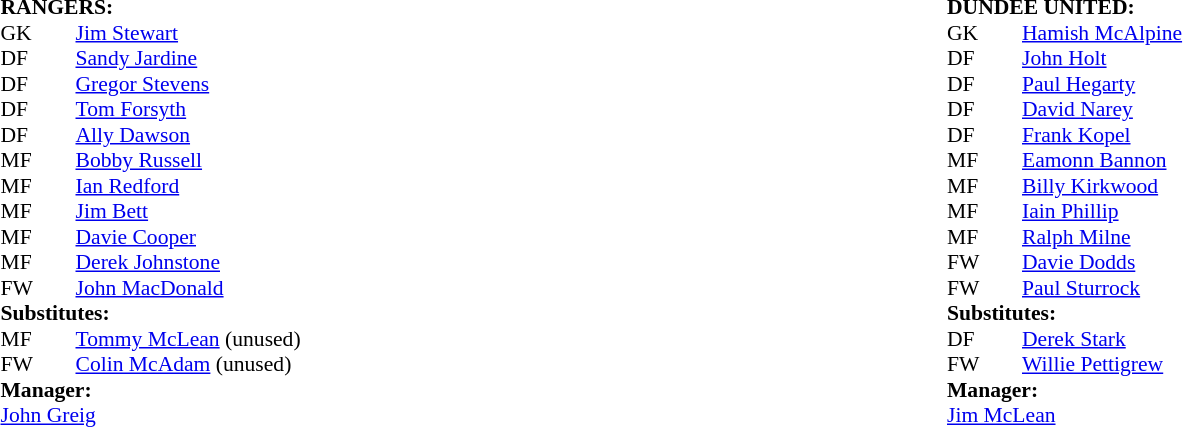<table width="100%">
<tr>
<td valign="top" width="50%"><br><table style="font-size: 90%" cellspacing="0" cellpadding="0">
<tr>
<td colspan="4"><strong>RANGERS:</strong></td>
</tr>
<tr>
<th width="25"></th>
<th width="25"></th>
</tr>
<tr>
<td>GK</td>
<td></td>
<td> <a href='#'>Jim Stewart</a></td>
</tr>
<tr>
<td>DF</td>
<td></td>
<td> <a href='#'>Sandy Jardine</a></td>
</tr>
<tr>
<td>DF</td>
<td></td>
<td> <a href='#'>Gregor Stevens</a></td>
</tr>
<tr>
<td>DF</td>
<td></td>
<td> <a href='#'>Tom Forsyth</a></td>
</tr>
<tr>
<td>DF</td>
<td></td>
<td> <a href='#'>Ally Dawson</a></td>
</tr>
<tr>
<td>MF</td>
<td></td>
<td> <a href='#'>Bobby Russell</a></td>
</tr>
<tr>
<td>MF</td>
<td></td>
<td> <a href='#'>Ian Redford</a></td>
</tr>
<tr>
<td>MF</td>
<td></td>
<td> <a href='#'>Jim Bett</a></td>
</tr>
<tr>
<td>MF</td>
<td></td>
<td> <a href='#'>Davie Cooper</a></td>
</tr>
<tr>
<td>MF</td>
<td></td>
<td> <a href='#'>Derek Johnstone</a></td>
</tr>
<tr>
<td>FW</td>
<td></td>
<td> <a href='#'>John MacDonald</a></td>
</tr>
<tr>
<td colspan=4><strong>Substitutes:</strong></td>
</tr>
<tr>
<td>MF</td>
<td></td>
<td> <a href='#'>Tommy McLean</a> (unused)</td>
</tr>
<tr>
<td>FW</td>
<td></td>
<td> <a href='#'>Colin McAdam</a> (unused)</td>
</tr>
<tr>
<td colspan=4><strong>Manager:</strong></td>
</tr>
<tr>
<td colspan="4"> <a href='#'>John Greig</a></td>
</tr>
</table>
</td>
<td valign="top" width="50%"><br><table style="font-size: 90%" cellspacing="0" cellpadding="0">
<tr>
<td colspan="4"><strong>DUNDEE UNITED:</strong></td>
</tr>
<tr>
<th width="25"></th>
<th width="25"></th>
</tr>
<tr>
<td>GK</td>
<td></td>
<td> <a href='#'>Hamish McAlpine</a></td>
</tr>
<tr>
<td>DF</td>
<td></td>
<td> <a href='#'>John Holt</a></td>
</tr>
<tr>
<td>DF</td>
<td></td>
<td> <a href='#'>Paul Hegarty</a></td>
</tr>
<tr>
<td>DF</td>
<td></td>
<td> <a href='#'>David Narey</a></td>
</tr>
<tr>
<td>DF</td>
<td></td>
<td> <a href='#'>Frank Kopel</a></td>
</tr>
<tr>
<td>MF</td>
<td></td>
<td> <a href='#'>Eamonn Bannon</a></td>
</tr>
<tr>
<td>MF</td>
<td></td>
<td> <a href='#'>Billy Kirkwood</a></td>
</tr>
<tr>
<td>MF</td>
<td></td>
<td> <a href='#'>Iain Phillip</a></td>
<td></td>
<td></td>
</tr>
<tr>
<td>MF</td>
<td></td>
<td> <a href='#'>Ralph Milne</a></td>
</tr>
<tr>
<td>FW</td>
<td></td>
<td> <a href='#'>Davie Dodds</a></td>
</tr>
<tr>
<td>FW</td>
<td></td>
<td> <a href='#'>Paul Sturrock</a></td>
</tr>
<tr>
<td colspan=4><strong>Substitutes:</strong></td>
</tr>
<tr>
<td>DF</td>
<td></td>
<td> <a href='#'>Derek Stark</a></td>
<td></td>
<td></td>
</tr>
<tr>
<td>FW</td>
<td></td>
<td> <a href='#'>Willie Pettigrew</a></td>
</tr>
<tr>
<td colspan=4><strong>Manager:</strong></td>
</tr>
<tr>
<td colspan="4"> <a href='#'>Jim McLean</a></td>
</tr>
</table>
</td>
</tr>
</table>
